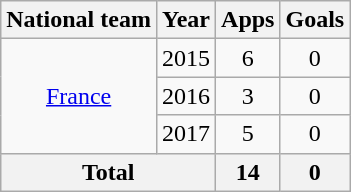<table class="wikitable" style="text-align:center">
<tr>
<th>National team</th>
<th>Year</th>
<th>Apps</th>
<th>Goals</th>
</tr>
<tr>
<td rowspan="3"><a href='#'>France</a></td>
<td>2015</td>
<td>6</td>
<td>0</td>
</tr>
<tr>
<td>2016</td>
<td>3</td>
<td>0</td>
</tr>
<tr>
<td>2017</td>
<td>5</td>
<td>0</td>
</tr>
<tr>
<th colspan="2">Total</th>
<th>14</th>
<th>0</th>
</tr>
</table>
